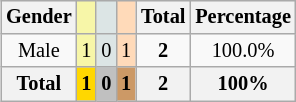<table class=wikitable style="font-size:85%; float:right; text-align:center">
<tr>
<th>Gender</th>
<td bgcolor=F7F6A8></td>
<td bgcolor=DCE5E5></td>
<td bgcolor=FFDAB9></td>
<th>Total</th>
<th>Percentage</th>
</tr>
<tr>
<td>Male</td>
<td bgcolor=F7F6A8>1</td>
<td bgcolor=DCE5E5>0</td>
<td bgcolor=FFDAB9>1</td>
<td><strong>2</strong></td>
<td>100.0%</td>
</tr>
<tr>
<th>Total</th>
<th style=background:gold>1</th>
<th style=background:silver>0</th>
<th style=background:#c96>1</th>
<th>2</th>
<th>100%</th>
</tr>
</table>
